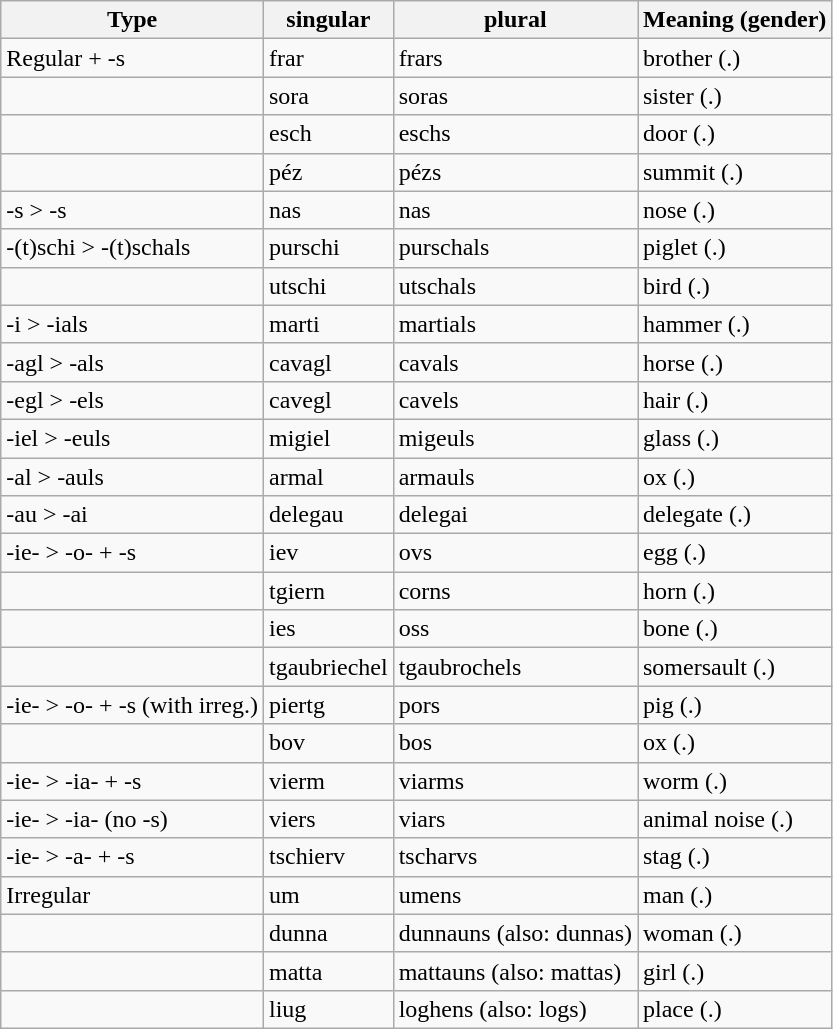<table class="wikitable">
<tr>
<th>Type</th>
<th>singular</th>
<th>plural</th>
<th>Meaning (gender)</th>
</tr>
<tr>
<td>Regular + -s</td>
<td>frar</td>
<td>frars</td>
<td>brother (.)</td>
</tr>
<tr>
<td></td>
<td>sora</td>
<td>soras</td>
<td>sister (.)</td>
</tr>
<tr>
<td></td>
<td>esch</td>
<td>eschs</td>
<td>door (.)</td>
</tr>
<tr>
<td></td>
<td>péz</td>
<td>pézs</td>
<td>summit (.)</td>
</tr>
<tr>
<td>-s > -s</td>
<td>nas</td>
<td>nas</td>
<td>nose (.)</td>
</tr>
<tr>
<td>-(t)schi > -(t)schals</td>
<td>purschi</td>
<td>purschals</td>
<td>piglet (.)</td>
</tr>
<tr>
<td></td>
<td>utschi</td>
<td>utschals</td>
<td>bird (.)</td>
</tr>
<tr>
<td>-i > -ials</td>
<td>marti</td>
<td>martials</td>
<td>hammer (.)</td>
</tr>
<tr>
<td>-agl > -als</td>
<td>cavagl</td>
<td>cavals</td>
<td>horse (.)</td>
</tr>
<tr>
<td>-egl > -els</td>
<td>cavegl</td>
<td>cavels</td>
<td>hair (.)</td>
</tr>
<tr>
<td>-iel > -euls</td>
<td>migiel</td>
<td>migeuls</td>
<td>glass (.)</td>
</tr>
<tr>
<td>-al > -auls</td>
<td>armal</td>
<td>armauls</td>
<td>ox (.)</td>
</tr>
<tr>
<td>-au > -ai</td>
<td>delegau</td>
<td>delegai</td>
<td>delegate (.)</td>
</tr>
<tr>
<td>-ie- > -o- + -s</td>
<td>iev</td>
<td>ovs</td>
<td>egg (.)</td>
</tr>
<tr>
<td></td>
<td>tgiern</td>
<td>corns</td>
<td>horn (.)</td>
</tr>
<tr>
<td></td>
<td>ies</td>
<td>oss</td>
<td>bone (.)</td>
</tr>
<tr>
<td></td>
<td>tgaubriechel</td>
<td>tgaubrochels</td>
<td>somersault (.)</td>
</tr>
<tr>
<td>-ie- > -o- + -s (with irreg.)</td>
<td>piertg</td>
<td>pors</td>
<td>pig (.)</td>
</tr>
<tr>
<td></td>
<td>bov</td>
<td>bos</td>
<td>ox (.)</td>
</tr>
<tr>
<td>-ie- > -ia- + -s</td>
<td>vierm</td>
<td>viarms</td>
<td>worm (.)</td>
</tr>
<tr>
<td>-ie- > -ia- (no -s)</td>
<td>viers</td>
<td>viars</td>
<td>animal noise (.)</td>
</tr>
<tr>
<td>-ie- > -a- + -s</td>
<td>tschierv</td>
<td>tscharvs</td>
<td>stag (.)</td>
</tr>
<tr>
<td>Irregular</td>
<td>um</td>
<td>umens</td>
<td>man (.)</td>
</tr>
<tr>
<td></td>
<td>dunna</td>
<td>dunnauns (also: dunnas)</td>
<td>woman (.)</td>
</tr>
<tr>
<td></td>
<td>matta</td>
<td>mattauns (also: mattas)</td>
<td>girl (.)</td>
</tr>
<tr>
<td></td>
<td>liug</td>
<td>loghens (also: logs)</td>
<td>place (.)</td>
</tr>
</table>
